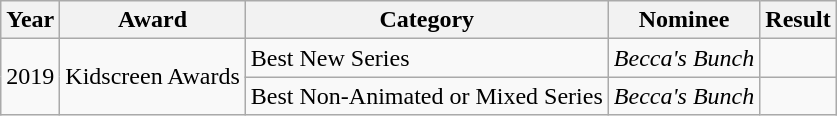<table class="wikitable sortable">
<tr>
<th>Year</th>
<th>Award</th>
<th>Category</th>
<th>Nominee</th>
<th>Result</th>
</tr>
<tr>
<td rowspan="2">2019</td>
<td rowspan="2">Kidscreen Awards</td>
<td>Best New Series</td>
<td><em>Becca's Bunch</em></td>
<td></td>
</tr>
<tr>
<td>Best Non-Animated or Mixed Series</td>
<td><em>Becca's Bunch</em></td>
<td></td>
</tr>
</table>
